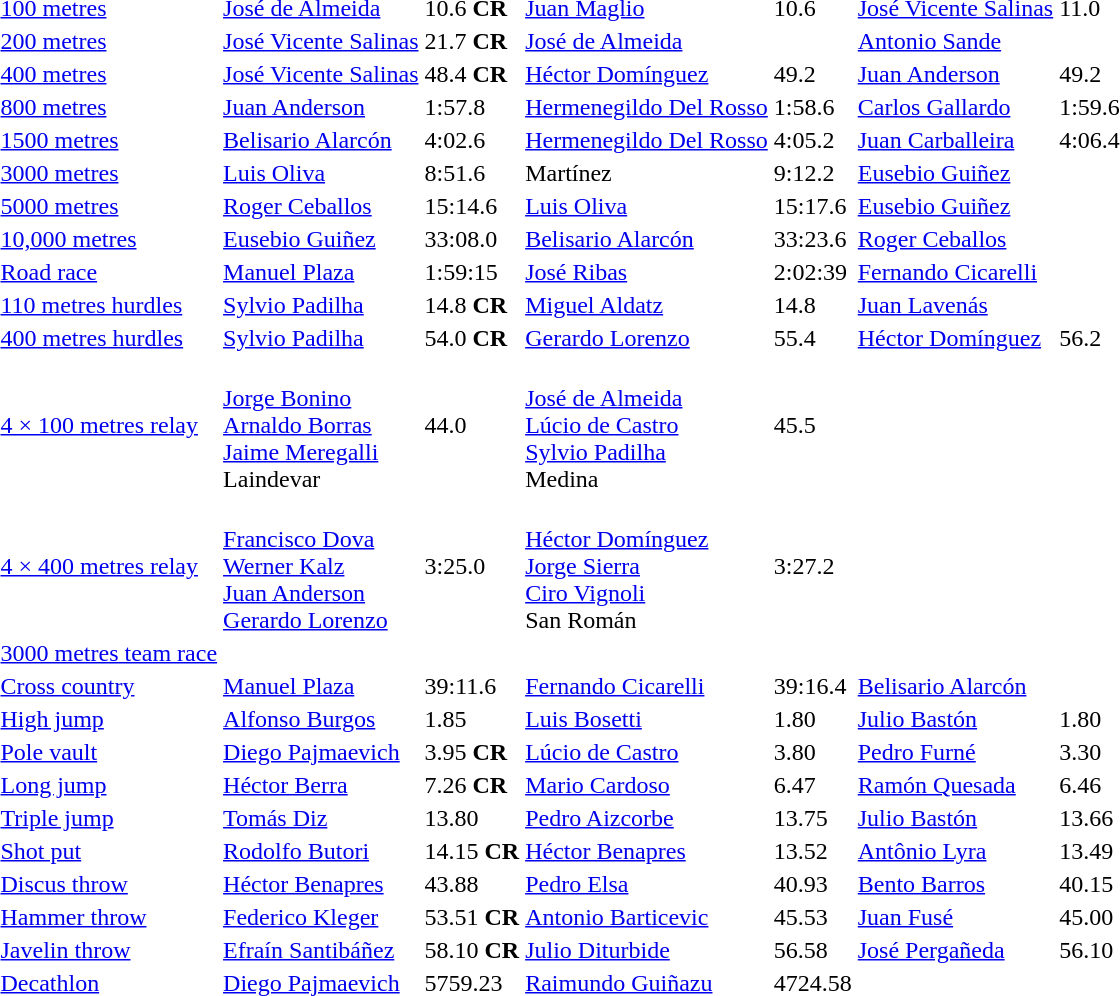<table>
<tr>
<td><a href='#'>100 metres</a></td>
<td><a href='#'>José de Almeida</a><br> </td>
<td>10.6 <strong>CR</strong></td>
<td><a href='#'>Juan Maglio</a><br> </td>
<td>10.6</td>
<td><a href='#'>José Vicente Salinas</a><br> </td>
<td>11.0</td>
</tr>
<tr>
<td><a href='#'>200 metres</a></td>
<td><a href='#'>José Vicente Salinas</a><br> </td>
<td>21.7 <strong>CR</strong></td>
<td><a href='#'>José de Almeida</a><br> </td>
<td></td>
<td><a href='#'>Antonio Sande</a><br> </td>
<td></td>
</tr>
<tr>
<td><a href='#'>400 metres</a></td>
<td><a href='#'>José Vicente Salinas</a><br> </td>
<td>48.4 <strong>CR</strong></td>
<td><a href='#'>Héctor Domínguez</a><br> </td>
<td>49.2</td>
<td><a href='#'>Juan Anderson</a><br> </td>
<td>49.2</td>
</tr>
<tr>
<td><a href='#'>800 metres</a></td>
<td><a href='#'>Juan Anderson</a><br> </td>
<td>1:57.8</td>
<td><a href='#'>Hermenegildo Del Rosso</a><br> </td>
<td>1:58.6</td>
<td><a href='#'>Carlos Gallardo</a><br> </td>
<td>1:59.6</td>
</tr>
<tr>
<td><a href='#'>1500 metres</a></td>
<td><a href='#'>Belisario Alarcón</a><br> </td>
<td>4:02.6</td>
<td><a href='#'>Hermenegildo Del Rosso</a><br> </td>
<td>4:05.2</td>
<td><a href='#'>Juan Carballeira</a><br> </td>
<td>4:06.4</td>
</tr>
<tr>
<td><a href='#'>3000 metres</a></td>
<td><a href='#'>Luis Oliva</a><br> </td>
<td>8:51.6</td>
<td>Martínez<br> </td>
<td>9:12.2</td>
<td><a href='#'>Eusebio Guiñez</a><br> </td>
<td></td>
</tr>
<tr>
<td><a href='#'>5000 metres</a></td>
<td><a href='#'>Roger Ceballos</a><br> </td>
<td>15:14.6</td>
<td><a href='#'>Luis Oliva</a><br> </td>
<td>15:17.6</td>
<td><a href='#'>Eusebio Guiñez</a><br> </td>
<td></td>
</tr>
<tr>
<td><a href='#'>10,000 metres</a></td>
<td><a href='#'>Eusebio Guiñez</a><br> </td>
<td>33:08.0</td>
<td><a href='#'>Belisario Alarcón</a><br> </td>
<td>33:23.6</td>
<td><a href='#'>Roger Ceballos</a><br> </td>
<td></td>
</tr>
<tr>
<td><a href='#'>Road race</a></td>
<td><a href='#'>Manuel Plaza</a><br> </td>
<td>1:59:15</td>
<td><a href='#'>José Ribas</a><br> </td>
<td>2:02:39</td>
<td><a href='#'>Fernando Cicarelli</a><br> </td>
<td></td>
</tr>
<tr>
<td><a href='#'>110 metres hurdles</a></td>
<td><a href='#'>Sylvio Padilha</a><br> </td>
<td>14.8 <strong>CR</strong></td>
<td><a href='#'>Miguel Aldatz</a><br> </td>
<td>14.8</td>
<td><a href='#'>Juan Lavenás</a><br> </td>
<td></td>
</tr>
<tr>
<td><a href='#'>400 metres hurdles</a></td>
<td><a href='#'>Sylvio Padilha</a><br> </td>
<td>54.0 <strong>CR</strong></td>
<td><a href='#'>Gerardo Lorenzo</a><br> </td>
<td>55.4</td>
<td><a href='#'>Héctor Domínguez</a><br> </td>
<td>56.2</td>
</tr>
<tr>
<td><a href='#'>4 × 100 metres relay</a></td>
<td><br><a href='#'>Jorge Bonino</a><br><a href='#'>Arnaldo Borras</a><br><a href='#'>Jaime Meregalli</a><br>Laindevar</td>
<td>44.0</td>
<td><br><a href='#'>José de Almeida</a><br><a href='#'>Lúcio de Castro</a><br><a href='#'>Sylvio Padilha</a><br>Medina</td>
<td>45.5</td>
<td></td>
<td></td>
</tr>
<tr>
<td><a href='#'>4 × 400 metres relay</a></td>
<td><br><a href='#'>Francisco Dova</a><br><a href='#'>Werner Kalz</a><br><a href='#'>Juan Anderson</a><br><a href='#'>Gerardo Lorenzo</a></td>
<td>3:25.0</td>
<td><br><a href='#'>Héctor Domínguez</a><br><a href='#'>Jorge Sierra</a><br><a href='#'>Ciro Vignoli</a><br>San Román</td>
<td>3:27.2</td>
<td></td>
<td></td>
</tr>
<tr>
<td><a href='#'>3000 metres team race</a></td>
<td></td>
<td></td>
<td></td>
<td></td>
<td></td>
<td></td>
</tr>
<tr>
<td><a href='#'>Cross country</a></td>
<td><a href='#'>Manuel Plaza</a><br> </td>
<td>39:11.6</td>
<td><a href='#'>Fernando Cicarelli</a><br> </td>
<td>39:16.4</td>
<td><a href='#'>Belisario Alarcón</a><br> </td>
<td></td>
</tr>
<tr>
<td><a href='#'>High jump</a></td>
<td><a href='#'>Alfonso Burgos</a><br> </td>
<td>1.85</td>
<td><a href='#'>Luis Bosetti</a><br> </td>
<td>1.80</td>
<td><a href='#'>Julio Bastón</a><br> </td>
<td>1.80</td>
</tr>
<tr>
<td><a href='#'>Pole vault</a></td>
<td><a href='#'>Diego Pajmaevich</a><br> </td>
<td>3.95 <strong>CR</strong></td>
<td><a href='#'>Lúcio de Castro</a><br> </td>
<td>3.80</td>
<td><a href='#'>Pedro Furné</a><br> </td>
<td>3.30</td>
</tr>
<tr>
<td><a href='#'>Long jump</a></td>
<td><a href='#'>Héctor Berra</a><br> </td>
<td>7.26 <strong>CR</strong></td>
<td><a href='#'>Mario Cardoso</a><br> </td>
<td>6.47</td>
<td><a href='#'>Ramón Quesada</a><br> </td>
<td>6.46</td>
</tr>
<tr>
<td><a href='#'>Triple jump</a></td>
<td><a href='#'>Tomás Diz</a><br> </td>
<td>13.80</td>
<td><a href='#'>Pedro Aizcorbe</a><br> </td>
<td>13.75</td>
<td><a href='#'>Julio Bastón</a><br> </td>
<td>13.66</td>
</tr>
<tr>
<td><a href='#'>Shot put</a></td>
<td><a href='#'>Rodolfo Butori</a><br> </td>
<td>14.15 <strong>CR</strong></td>
<td><a href='#'>Héctor Benapres</a><br> </td>
<td>13.52</td>
<td><a href='#'>Antônio Lyra</a><br> </td>
<td>13.49</td>
</tr>
<tr>
<td><a href='#'>Discus throw</a></td>
<td><a href='#'>Héctor Benapres</a><br> </td>
<td>43.88</td>
<td><a href='#'>Pedro Elsa</a><br> </td>
<td>40.93</td>
<td><a href='#'>Bento Barros</a><br> </td>
<td>40.15</td>
</tr>
<tr>
<td><a href='#'>Hammer throw</a></td>
<td><a href='#'>Federico Kleger</a><br> </td>
<td>53.51 <strong>CR</strong></td>
<td><a href='#'>Antonio Barticevic</a><br> </td>
<td>45.53</td>
<td><a href='#'>Juan Fusé</a><br> </td>
<td>45.00</td>
</tr>
<tr>
<td><a href='#'>Javelin throw</a></td>
<td><a href='#'>Efraín Santibáñez</a><br> </td>
<td>58.10 <strong>CR</strong></td>
<td><a href='#'>Julio Diturbide</a><br> </td>
<td>56.58</td>
<td><a href='#'>José Pergañeda</a><br> </td>
<td>56.10</td>
</tr>
<tr>
<td><a href='#'>Decathlon</a></td>
<td><a href='#'>Diego Pajmaevich</a><br> </td>
<td>5759.23</td>
<td><a href='#'>Raimundo Guiñazu</a><br> </td>
<td>4724.58</td>
<td></td>
<td></td>
</tr>
</table>
